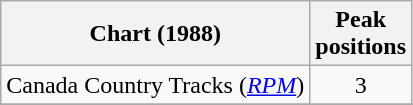<table class="wikitable sortable">
<tr>
<th align="left">Chart (1988)</th>
<th align="center">Peak<br>positions</th>
</tr>
<tr>
<td align="left">Canada Country Tracks (<em><a href='#'>RPM</a></em>)</td>
<td align="center">3</td>
</tr>
<tr>
</tr>
<tr>
</tr>
</table>
